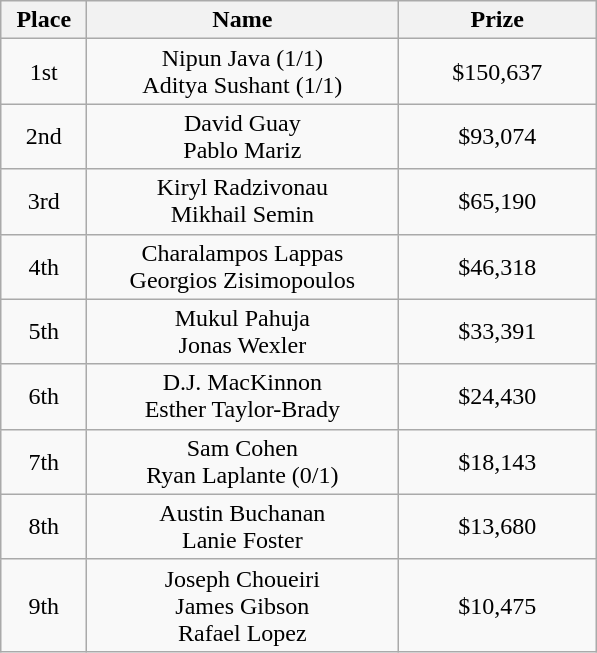<table class="wikitable">
<tr>
<th width="50">Place</th>
<th width="200">Name</th>
<th width="125">Prize</th>
</tr>
<tr>
<td align = "center">1st</td>
<td align = "center">Nipun Java (1/1)<br>Aditya Sushant (1/1)</td>
<td align = "center">$150,637</td>
</tr>
<tr>
<td align = "center">2nd</td>
<td align = "center">David Guay<br>Pablo Mariz</td>
<td align = "center">$93,074</td>
</tr>
<tr>
<td align = "center">3rd</td>
<td align = "center">Kiryl Radzivonau<br>Mikhail Semin</td>
<td align = "center">$65,190</td>
</tr>
<tr>
<td align = "center">4th</td>
<td align = "center">Charalampos Lappas<br>Georgios Zisimopoulos</td>
<td align = "center">$46,318</td>
</tr>
<tr>
<td align = "center">5th</td>
<td align = "center">Mukul Pahuja<br>Jonas Wexler</td>
<td align = "center">$33,391</td>
</tr>
<tr>
<td align = "center">6th</td>
<td align = "center">D.J. MacKinnon<br>Esther Taylor-Brady</td>
<td align = "center">$24,430</td>
</tr>
<tr>
<td align = "center">7th</td>
<td align = "center">Sam Cohen<br>Ryan Laplante (0/1)</td>
<td align = "center">$18,143</td>
</tr>
<tr>
<td align = "center">8th</td>
<td align = "center">Austin Buchanan<br>Lanie Foster</td>
<td align = "center">$13,680</td>
</tr>
<tr>
<td align = "center">9th</td>
<td align = "center">Joseph Choueiri<br>James Gibson<br>Rafael Lopez</td>
<td align = "center">$10,475</td>
</tr>
</table>
